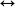<table>
<tr>
<td style="vertical-align:top;"></td>
<td style="vertical-align:top;">  ↔  </td>
<td style="vertical-align:top;"><br><br></td>
</tr>
</table>
